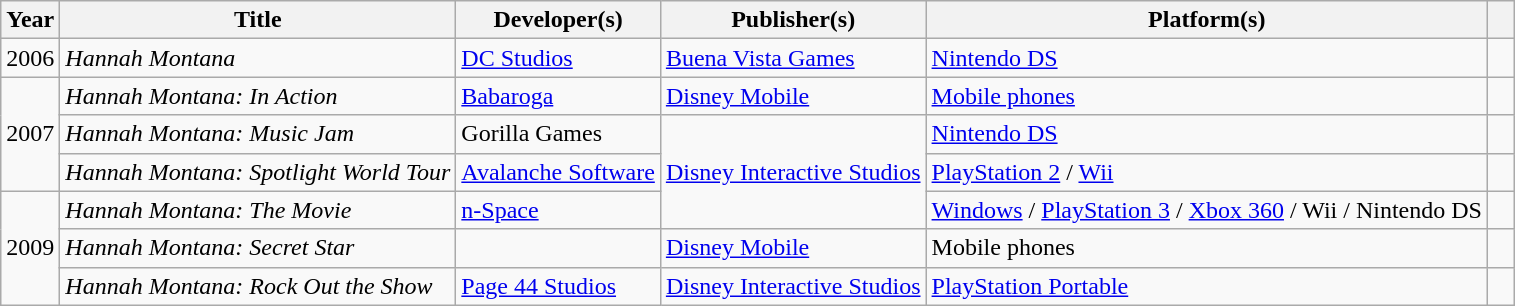<table class="wikitable sortable">
<tr>
<th>Year</th>
<th>Title</th>
<th>Developer(s)</th>
<th>Publisher(s)</th>
<th>Platform(s)</th>
<th class="unsortable" width="10"></th>
</tr>
<tr>
<td>2006</td>
<td><em>Hannah Montana</em></td>
<td><a href='#'>DC Studios</a></td>
<td><a href='#'>Buena Vista Games</a></td>
<td><a href='#'>Nintendo DS</a></td>
<td style="text-align:center"></td>
</tr>
<tr>
<td rowspan="3">2007</td>
<td><em>Hannah Montana: In Action</em></td>
<td><a href='#'>Babaroga</a></td>
<td><a href='#'>Disney Mobile</a></td>
<td><a href='#'>Mobile phones</a></td>
<td style="text-align:center"></td>
</tr>
<tr>
<td><em>Hannah Montana: Music Jam</em></td>
<td>Gorilla Games</td>
<td rowspan="3"><a href='#'>Disney Interactive Studios</a></td>
<td><a href='#'>Nintendo DS</a></td>
<td style="text-align:center"></td>
</tr>
<tr>
<td><em>Hannah Montana: Spotlight World Tour</em></td>
<td><a href='#'>Avalanche Software</a></td>
<td><a href='#'>PlayStation 2</a> / <a href='#'>Wii</a></td>
<td style="text-align:center"></td>
</tr>
<tr>
<td rowspan="3">2009</td>
<td><em>Hannah Montana: The Movie</em></td>
<td><a href='#'>n-Space</a></td>
<td><a href='#'>Windows</a> / <a href='#'>PlayStation 3</a> / <a href='#'>Xbox 360</a> / Wii / Nintendo DS</td>
<td style="text-align:center"></td>
</tr>
<tr>
<td><em>Hannah Montana: Secret Star</em></td>
<td></td>
<td><a href='#'>Disney Mobile</a></td>
<td>Mobile phones</td>
<td style="text-align:center"></td>
</tr>
<tr>
<td><em>Hannah Montana: Rock Out the Show</em></td>
<td><a href='#'>Page 44 Studios</a></td>
<td><a href='#'>Disney Interactive Studios</a></td>
<td><a href='#'>PlayStation Portable</a></td>
<td style="text-align:center"></td>
</tr>
</table>
